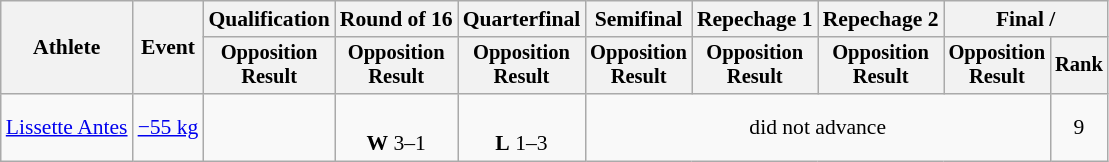<table class="wikitable" style="font-size:90%">
<tr>
<th rowspan="2">Athlete</th>
<th rowspan="2">Event</th>
<th>Qualification</th>
<th>Round of 16</th>
<th>Quarterfinal</th>
<th>Semifinal</th>
<th>Repechage 1</th>
<th>Repechage 2</th>
<th colspan=2>Final / </th>
</tr>
<tr style="font-size: 95%">
<th>Opposition<br>Result</th>
<th>Opposition<br>Result</th>
<th>Opposition<br>Result</th>
<th>Opposition<br>Result</th>
<th>Opposition<br>Result</th>
<th>Opposition<br>Result</th>
<th>Opposition<br>Result</th>
<th>Rank</th>
</tr>
<tr align=center>
<td align=left><a href='#'>Lissette Antes</a></td>
<td align=left><a href='#'>−55 kg</a></td>
<td></td>
<td><br><strong>W</strong> 3–1 <sup></sup></td>
<td><br><strong>L</strong> 1–3 <sup></sup></td>
<td colspan=4>did not advance</td>
<td>9</td>
</tr>
</table>
